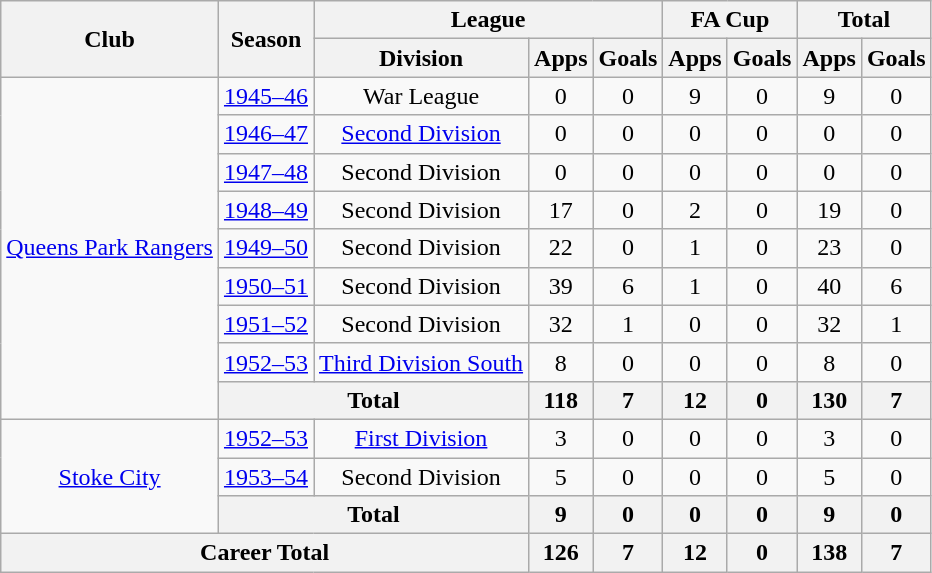<table class="wikitable" style="text-align: center;">
<tr>
<th rowspan="2">Club</th>
<th rowspan="2">Season</th>
<th colspan="3">League</th>
<th colspan="2">FA Cup</th>
<th colspan="2">Total</th>
</tr>
<tr>
<th>Division</th>
<th>Apps</th>
<th>Goals</th>
<th>Apps</th>
<th>Goals</th>
<th>Apps</th>
<th>Goals</th>
</tr>
<tr>
<td rowspan="9"><a href='#'>Queens Park Rangers</a></td>
<td><a href='#'>1945–46</a></td>
<td>War League</td>
<td>0</td>
<td>0</td>
<td>9</td>
<td>0</td>
<td>9</td>
<td>0</td>
</tr>
<tr>
<td><a href='#'>1946–47</a></td>
<td><a href='#'>Second Division</a></td>
<td>0</td>
<td>0</td>
<td>0</td>
<td>0</td>
<td>0</td>
<td>0</td>
</tr>
<tr>
<td><a href='#'>1947–48</a></td>
<td>Second Division</td>
<td>0</td>
<td>0</td>
<td>0</td>
<td>0</td>
<td>0</td>
<td>0</td>
</tr>
<tr>
<td><a href='#'>1948–49</a></td>
<td>Second Division</td>
<td>17</td>
<td>0</td>
<td>2</td>
<td>0</td>
<td>19</td>
<td>0</td>
</tr>
<tr>
<td><a href='#'>1949–50</a></td>
<td>Second Division</td>
<td>22</td>
<td>0</td>
<td>1</td>
<td>0</td>
<td>23</td>
<td>0</td>
</tr>
<tr>
<td><a href='#'>1950–51</a></td>
<td>Second Division</td>
<td>39</td>
<td>6</td>
<td>1</td>
<td>0</td>
<td>40</td>
<td>6</td>
</tr>
<tr>
<td><a href='#'>1951–52</a></td>
<td>Second Division</td>
<td>32</td>
<td>1</td>
<td>0</td>
<td>0</td>
<td>32</td>
<td>1</td>
</tr>
<tr>
<td><a href='#'>1952–53</a></td>
<td><a href='#'>Third Division South</a></td>
<td>8</td>
<td>0</td>
<td>0</td>
<td>0</td>
<td>8</td>
<td>0</td>
</tr>
<tr>
<th colspan=2>Total</th>
<th>118</th>
<th>7</th>
<th>12</th>
<th>0</th>
<th>130</th>
<th>7</th>
</tr>
<tr>
<td rowspan="3"><a href='#'>Stoke City</a></td>
<td><a href='#'>1952–53</a></td>
<td><a href='#'>First Division</a></td>
<td>3</td>
<td>0</td>
<td>0</td>
<td>0</td>
<td>3</td>
<td>0</td>
</tr>
<tr>
<td><a href='#'>1953–54</a></td>
<td>Second Division</td>
<td>5</td>
<td>0</td>
<td>0</td>
<td>0</td>
<td>5</td>
<td>0</td>
</tr>
<tr>
<th colspan=2>Total</th>
<th>9</th>
<th>0</th>
<th>0</th>
<th>0</th>
<th>9</th>
<th>0</th>
</tr>
<tr>
<th colspan="3">Career Total</th>
<th>126</th>
<th>7</th>
<th>12</th>
<th>0</th>
<th>138</th>
<th>7</th>
</tr>
</table>
